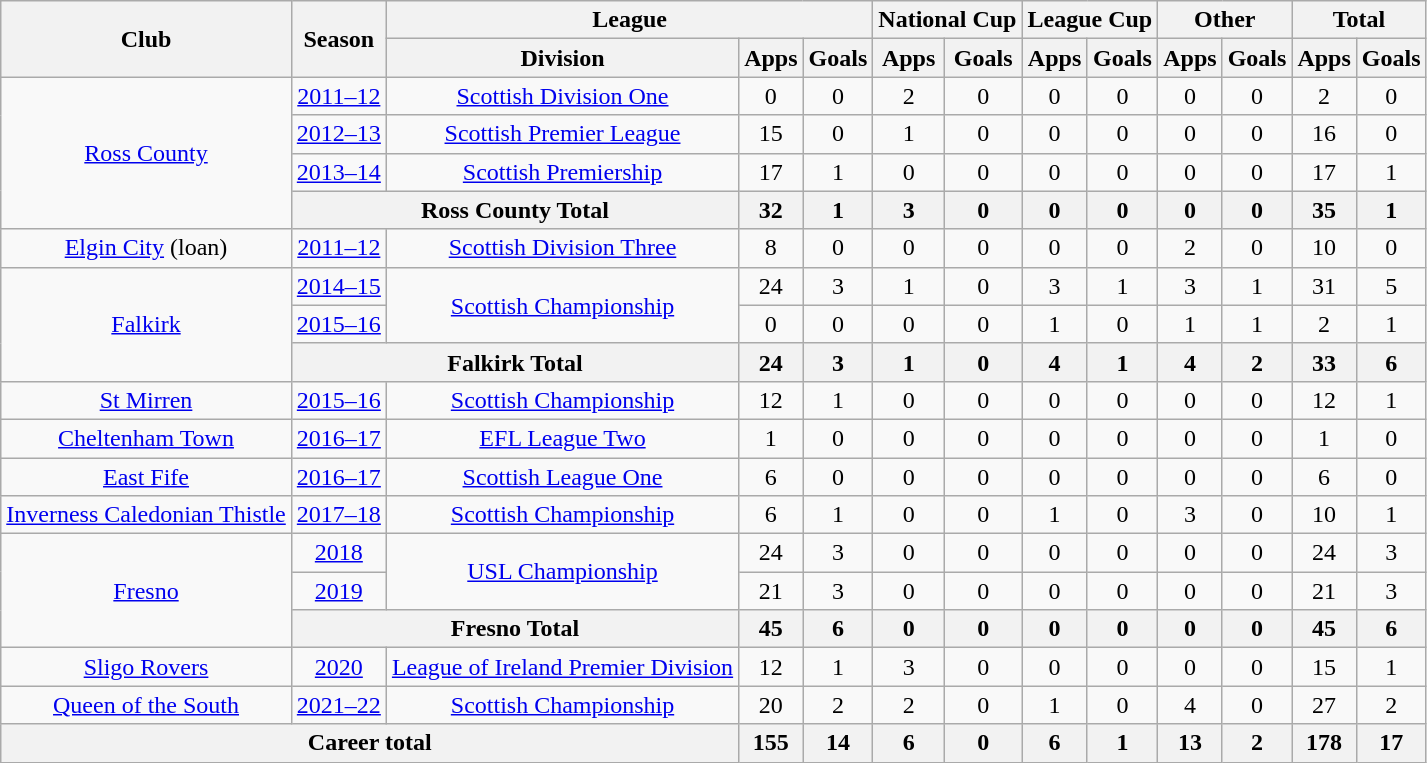<table class="wikitable" style="text-align:center">
<tr>
<th rowspan="2">Club</th>
<th rowspan="2">Season</th>
<th colspan="3">League</th>
<th colspan="2">National Cup</th>
<th colspan="2">League Cup</th>
<th colspan="2">Other</th>
<th colspan="2">Total</th>
</tr>
<tr>
<th>Division</th>
<th>Apps</th>
<th>Goals</th>
<th>Apps</th>
<th>Goals</th>
<th>Apps</th>
<th>Goals</th>
<th>Apps</th>
<th>Goals</th>
<th>Apps</th>
<th>Goals</th>
</tr>
<tr>
<td rowspan="4"><a href='#'>Ross County</a></td>
<td><a href='#'>2011–12</a></td>
<td><a href='#'>Scottish Division One</a></td>
<td>0</td>
<td>0</td>
<td>2</td>
<td>0</td>
<td>0</td>
<td>0</td>
<td>0</td>
<td>0</td>
<td>2</td>
<td>0</td>
</tr>
<tr>
<td><a href='#'>2012–13</a></td>
<td><a href='#'>Scottish Premier League</a></td>
<td>15</td>
<td>0</td>
<td>1</td>
<td>0</td>
<td>0</td>
<td>0</td>
<td>0</td>
<td>0</td>
<td>16</td>
<td>0</td>
</tr>
<tr>
<td><a href='#'>2013–14</a></td>
<td><a href='#'>Scottish Premiership</a></td>
<td>17</td>
<td>1</td>
<td>0</td>
<td>0</td>
<td>0</td>
<td>0</td>
<td>0</td>
<td>0</td>
<td>17</td>
<td>1</td>
</tr>
<tr>
<th colspan="2">Ross County Total</th>
<th>32</th>
<th>1</th>
<th>3</th>
<th>0</th>
<th>0</th>
<th>0</th>
<th>0</th>
<th>0</th>
<th>35</th>
<th>1</th>
</tr>
<tr>
<td><a href='#'>Elgin City</a> (loan)</td>
<td><a href='#'>2011–12</a></td>
<td><a href='#'>Scottish Division Three</a></td>
<td>8</td>
<td>0</td>
<td>0</td>
<td>0</td>
<td>0</td>
<td>0</td>
<td>2</td>
<td>0</td>
<td>10</td>
<td>0</td>
</tr>
<tr>
<td rowspan="3"><a href='#'>Falkirk</a></td>
<td><a href='#'>2014–15</a></td>
<td rowspan="2"><a href='#'>Scottish Championship</a></td>
<td>24</td>
<td>3</td>
<td>1</td>
<td>0</td>
<td>3</td>
<td>1</td>
<td>3</td>
<td>1</td>
<td>31</td>
<td>5</td>
</tr>
<tr>
<td><a href='#'>2015–16</a></td>
<td>0</td>
<td>0</td>
<td>0</td>
<td>0</td>
<td>1</td>
<td>0</td>
<td>1</td>
<td>1</td>
<td>2</td>
<td>1</td>
</tr>
<tr>
<th colspan="2">Falkirk Total</th>
<th>24</th>
<th>3</th>
<th>1</th>
<th>0</th>
<th>4</th>
<th>1</th>
<th>4</th>
<th>2</th>
<th>33</th>
<th>6</th>
</tr>
<tr>
<td><a href='#'>St Mirren</a></td>
<td><a href='#'>2015–16</a></td>
<td><a href='#'>Scottish Championship</a></td>
<td>12</td>
<td>1</td>
<td>0</td>
<td>0</td>
<td>0</td>
<td>0</td>
<td>0</td>
<td>0</td>
<td>12</td>
<td>1</td>
</tr>
<tr>
<td><a href='#'>Cheltenham Town</a></td>
<td><a href='#'>2016–17</a></td>
<td><a href='#'>EFL League Two</a></td>
<td>1</td>
<td>0</td>
<td>0</td>
<td>0</td>
<td>0</td>
<td>0</td>
<td>0</td>
<td>0</td>
<td>1</td>
<td>0</td>
</tr>
<tr>
<td><a href='#'>East Fife</a></td>
<td><a href='#'>2016–17</a></td>
<td><a href='#'>Scottish League One</a></td>
<td>6</td>
<td>0</td>
<td>0</td>
<td>0</td>
<td>0</td>
<td>0</td>
<td>0</td>
<td>0</td>
<td>6</td>
<td>0</td>
</tr>
<tr>
<td><a href='#'>Inverness Caledonian Thistle</a></td>
<td><a href='#'>2017–18</a></td>
<td><a href='#'>Scottish Championship</a></td>
<td>6</td>
<td>1</td>
<td>0</td>
<td>0</td>
<td>1</td>
<td>0</td>
<td>3</td>
<td>0</td>
<td>10</td>
<td>1</td>
</tr>
<tr>
<td rowspan="3"><a href='#'>Fresno</a></td>
<td><a href='#'>2018</a></td>
<td rowspan="2"><a href='#'>USL Championship</a></td>
<td>24</td>
<td>3</td>
<td>0</td>
<td>0</td>
<td>0</td>
<td>0</td>
<td>0</td>
<td>0</td>
<td>24</td>
<td>3</td>
</tr>
<tr>
<td><a href='#'>2019</a></td>
<td>21</td>
<td>3</td>
<td>0</td>
<td>0</td>
<td>0</td>
<td>0</td>
<td>0</td>
<td>0</td>
<td>21</td>
<td>3</td>
</tr>
<tr>
<th colspan="2">Fresno Total</th>
<th>45</th>
<th>6</th>
<th>0</th>
<th>0</th>
<th>0</th>
<th>0</th>
<th>0</th>
<th>0</th>
<th>45</th>
<th>6</th>
</tr>
<tr>
<td><a href='#'>Sligo Rovers</a></td>
<td><a href='#'>2020</a></td>
<td><a href='#'>League of Ireland Premier Division</a></td>
<td>12</td>
<td>1</td>
<td>3</td>
<td>0</td>
<td>0</td>
<td>0</td>
<td>0</td>
<td>0</td>
<td>15</td>
<td>1</td>
</tr>
<tr>
<td><a href='#'>Queen of the South</a></td>
<td><a href='#'>2021–22</a></td>
<td><a href='#'>Scottish Championship</a></td>
<td>20</td>
<td>2</td>
<td>2</td>
<td>0</td>
<td>1</td>
<td>0</td>
<td>4</td>
<td>0</td>
<td>27</td>
<td>2</td>
</tr>
<tr>
<th colspan="3">Career total</th>
<th>155</th>
<th>14</th>
<th>6</th>
<th>0</th>
<th>6</th>
<th>1</th>
<th>13</th>
<th>2</th>
<th>178</th>
<th>17</th>
</tr>
</table>
